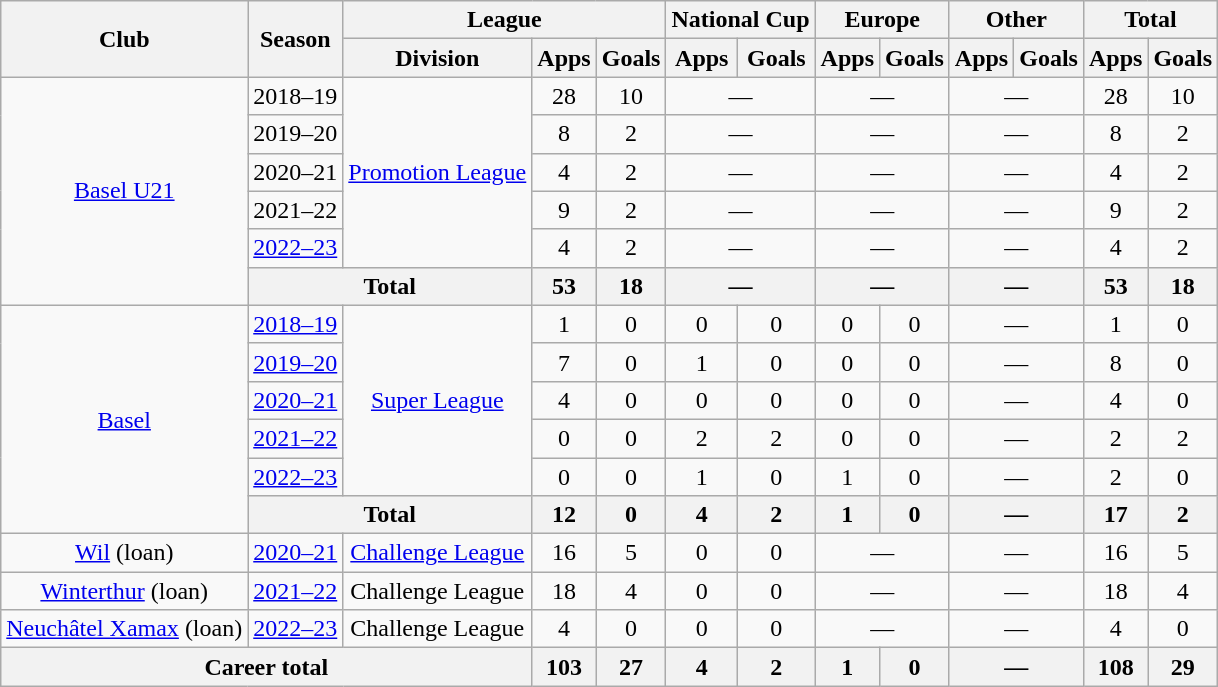<table class="wikitable" style="text-align:center">
<tr>
<th rowspan="2">Club</th>
<th rowspan="2">Season</th>
<th colspan="3">League</th>
<th colspan="2">National Cup</th>
<th colspan="2">Europe</th>
<th colspan="2">Other</th>
<th colspan="2">Total</th>
</tr>
<tr>
<th>Division</th>
<th>Apps</th>
<th>Goals</th>
<th>Apps</th>
<th>Goals</th>
<th>Apps</th>
<th>Goals</th>
<th>Apps</th>
<th>Goals</th>
<th>Apps</th>
<th>Goals</th>
</tr>
<tr>
<td rowspan="6"><a href='#'>Basel U21</a></td>
<td>2018–19</td>
<td rowspan="5"><a href='#'>Promotion League</a></td>
<td>28</td>
<td>10</td>
<td colspan="2">—</td>
<td colspan="2">—</td>
<td colspan="2">—</td>
<td>28</td>
<td>10</td>
</tr>
<tr>
<td>2019–20</td>
<td>8</td>
<td>2</td>
<td colspan="2">—</td>
<td colspan="2">—</td>
<td colspan="2">—</td>
<td>8</td>
<td>2</td>
</tr>
<tr>
<td>2020–21</td>
<td>4</td>
<td>2</td>
<td colspan="2">—</td>
<td colspan="2">—</td>
<td colspan="2">—</td>
<td>4</td>
<td>2</td>
</tr>
<tr>
<td>2021–22</td>
<td>9</td>
<td>2</td>
<td colspan="2">—</td>
<td colspan="2">—</td>
<td colspan="2">—</td>
<td>9</td>
<td>2</td>
</tr>
<tr>
<td><a href='#'>2022–23</a></td>
<td>4</td>
<td>2</td>
<td colspan="2">—</td>
<td colspan="2">—</td>
<td colspan="2">—</td>
<td>4</td>
<td>2</td>
</tr>
<tr>
<th colspan="2">Total</th>
<th>53</th>
<th>18</th>
<th colspan="2">—</th>
<th colspan="2">—</th>
<th colspan="2">—</th>
<th>53</th>
<th>18</th>
</tr>
<tr>
<td rowspan="6"><a href='#'>Basel</a></td>
<td><a href='#'>2018–19</a></td>
<td rowspan="5"><a href='#'>Super League</a></td>
<td>1</td>
<td>0</td>
<td>0</td>
<td>0</td>
<td>0</td>
<td>0</td>
<td colspan="2">—</td>
<td>1</td>
<td>0</td>
</tr>
<tr>
<td><a href='#'>2019–20</a></td>
<td>7</td>
<td>0</td>
<td>1</td>
<td>0</td>
<td>0</td>
<td>0</td>
<td colspan="2">—</td>
<td>8</td>
<td>0</td>
</tr>
<tr>
<td><a href='#'>2020–21</a></td>
<td>4</td>
<td>0</td>
<td>0</td>
<td>0</td>
<td>0</td>
<td>0</td>
<td colspan="2">—</td>
<td>4</td>
<td>0</td>
</tr>
<tr>
<td><a href='#'>2021–22</a></td>
<td>0</td>
<td>0</td>
<td>2</td>
<td>2</td>
<td>0</td>
<td>0</td>
<td colspan="2">—</td>
<td>2</td>
<td>2</td>
</tr>
<tr>
<td><a href='#'>2022–23</a></td>
<td>0</td>
<td>0</td>
<td>1</td>
<td>0</td>
<td>1</td>
<td>0</td>
<td colspan="2">—</td>
<td>2</td>
<td>0</td>
</tr>
<tr>
<th colspan="2">Total</th>
<th>12</th>
<th>0</th>
<th>4</th>
<th>2</th>
<th>1</th>
<th>0</th>
<th colspan="2">—</th>
<th>17</th>
<th>2</th>
</tr>
<tr>
<td><a href='#'>Wil</a> (loan)</td>
<td><a href='#'>2020–21</a></td>
<td><a href='#'>Challenge League</a></td>
<td>16</td>
<td>5</td>
<td>0</td>
<td>0</td>
<td colspan="2">—</td>
<td colspan="2">—</td>
<td>16</td>
<td>5</td>
</tr>
<tr>
<td><a href='#'>Winterthur</a> (loan)</td>
<td><a href='#'>2021–22</a></td>
<td>Challenge League</td>
<td>18</td>
<td>4</td>
<td>0</td>
<td>0</td>
<td colspan="2">—</td>
<td colspan="2">—</td>
<td>18</td>
<td>4</td>
</tr>
<tr>
<td><a href='#'>Neuchâtel Xamax</a> (loan)</td>
<td><a href='#'>2022–23</a></td>
<td>Challenge League</td>
<td>4</td>
<td>0</td>
<td>0</td>
<td>0</td>
<td colspan="2">—</td>
<td colspan="2">—</td>
<td>4</td>
<td>0</td>
</tr>
<tr>
<th colspan="3">Career total</th>
<th>103</th>
<th>27</th>
<th>4</th>
<th>2</th>
<th>1</th>
<th>0</th>
<th colspan="2">—</th>
<th>108</th>
<th>29</th>
</tr>
</table>
